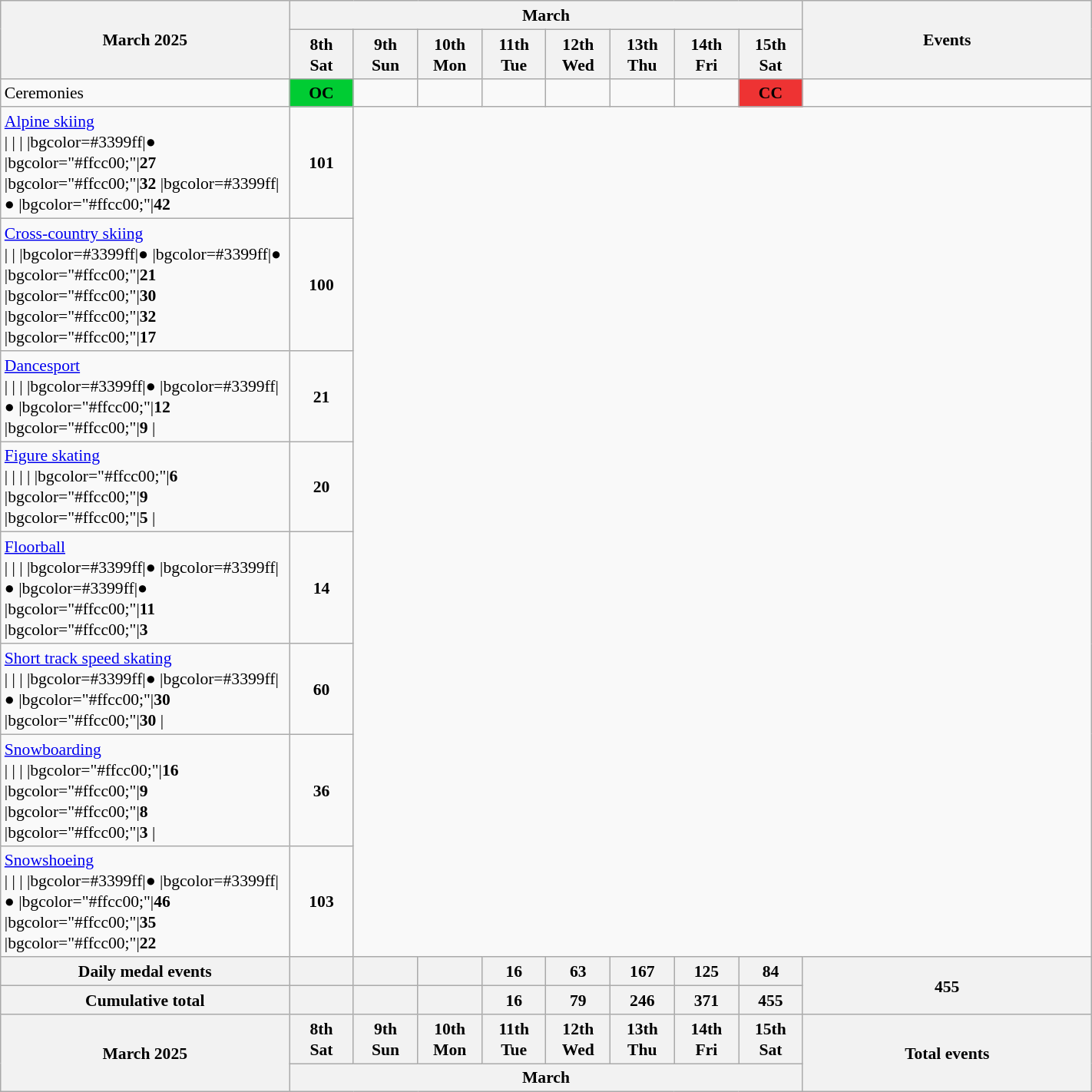<table class=wikitable style="margin:0.5em auto; font-size:90%; line-height:1.25em; width:75%; text-align:center;">
<tr>
<th style=width:18%; colspan=2 rowspan=2>March 2025</th>
<th colspan=8>March</th>
<th style=width:6%; rowspan=2>Events</th>
</tr>
<tr>
<th style=width:4%;>8th<br>Sat</th>
<th style=width:4%;>9th<br>Sun</th>
<th style=width:4%;>10th<br>Mon</th>
<th style=width:4%;>11th<br>Tue</th>
<th style=width:4%;>12th<br>Wed</th>
<th style=width:4%;>13th<br>Thu</th>
<th style=width:4%;>14th<br>Fri</th>
<th style=width:4%;>15th<br>Sat</th>
</tr>
<tr>
<td style="text-align:left;" colspan=2> Ceremonies</td>
<td style="background-color:#00cc33;"><strong>OC</strong></td>
<td></td>
<td></td>
<td></td>
<td></td>
<td></td>
<td></td>
<td style="background-color:#ee3333;"><strong>CC</strong></td>
<td></td>
</tr>
<tr style="text-align:center;">
<td align=left colspan=2> <a href='#'>Alpine skiing</a><br>|
|
|
|bgcolor=#3399ff|●
|bgcolor="#ffcc00;"|<strong>27</strong>
|bgcolor="#ffcc00;"|<strong>32</strong>
|bgcolor=#3399ff|●
|bgcolor="#ffcc00;"|<strong>42</strong></td>
<td><strong>101</strong></td>
</tr>
<tr style="text-align:center;">
<td align=left colspan=2> <a href='#'>Cross-country skiing</a><br>|
|
|bgcolor=#3399ff|●
|bgcolor=#3399ff|●
|bgcolor="#ffcc00;"|<strong>21</strong>
|bgcolor="#ffcc00;"|<strong>30</strong>
|bgcolor="#ffcc00;"|<strong>32</strong>
|bgcolor="#ffcc00;"|<strong>17</strong></td>
<td><strong>100</strong></td>
</tr>
<tr style="text-align:center;">
<td align=left colspan=2> <a href='#'>Dancesport</a><br>|
|
|
|bgcolor=#3399ff|●
|bgcolor=#3399ff|●
|bgcolor="#ffcc00;"|<strong>12</strong>
|bgcolor="#ffcc00;"|<strong>9</strong>
|</td>
<td><strong>21</strong></td>
</tr>
<tr style="text-align:center;">
<td align=left colspan=2> <a href='#'>Figure skating</a><br>|
|
|
|
|bgcolor="#ffcc00;"|<strong>6</strong>
|bgcolor="#ffcc00;"|<strong>9</strong>
|bgcolor="#ffcc00;"|<strong>5</strong>
|</td>
<td><strong>20</strong></td>
</tr>
<tr style="text-align:center;">
<td align=left colspan=2> <a href='#'>Floorball</a><br>|
|
|
|bgcolor=#3399ff|●
|bgcolor=#3399ff|●
|bgcolor=#3399ff|●
|bgcolor="#ffcc00;"|<strong>11</strong>
|bgcolor="#ffcc00;"|<strong>3</strong></td>
<td><strong>14</strong></td>
</tr>
<tr style="text-align:center;">
<td align=left colspan=2> <a href='#'>Short track speed skating</a><br>|
|
|
|bgcolor=#3399ff|●
|bgcolor=#3399ff|●
|bgcolor="#ffcc00;"|<strong>30</strong>
|bgcolor="#ffcc00;"|<strong>30</strong>
|</td>
<td><strong>60</strong></td>
</tr>
<tr style="text-align:center;">
<td align=left colspan=2> <a href='#'>Snowboarding</a><br>|
|
|
|bgcolor="#ffcc00;"|<strong>16</strong>
|bgcolor="#ffcc00;"|<strong>9</strong>
|bgcolor="#ffcc00;"|<strong>8</strong>
|bgcolor="#ffcc00;"|<strong>3</strong>
|</td>
<td><strong>36</strong></td>
</tr>
<tr style="text-align:center;">
<td align=left colspan=2> <a href='#'>Snowshoeing</a><br>|
|
|
|bgcolor=#3399ff|●
|bgcolor=#3399ff|●
|bgcolor="#ffcc00;"|<strong>46</strong>
|bgcolor="#ffcc00;"|<strong>35</strong>
|bgcolor="#ffcc00;"|<strong>22</strong></td>
<td><strong>103</strong></td>
</tr>
<tr>
<th colspan=2>Daily medal events</th>
<th></th>
<th></th>
<th></th>
<th>16</th>
<th>63</th>
<th>167</th>
<th>125</th>
<th>84</th>
<th rowspan=2>455</th>
</tr>
<tr>
<th colspan=2>Cumulative total</th>
<th></th>
<th></th>
<th></th>
<th>16</th>
<th>79</th>
<th>246</th>
<th>371</th>
<th>455</th>
</tr>
<tr>
<th colspan=2 rowspan=2>March 2025</th>
<th style=width:4%;>8th<br>Sat</th>
<th style=width:4%;>9th<br>Sun</th>
<th style=width:4%;>10th<br>Mon</th>
<th style=width:4%;>11th<br>Tue</th>
<th style=width:4%;>12th<br>Wed</th>
<th style=width:4%;>13th<br>Thu</th>
<th style=width:4%;>14th<br>Fri</th>
<th style=width:4%;>15th<br>Sat</th>
<th style=width:18%; rowspan=2>Total events</th>
</tr>
<tr>
<th colspan=8>March</th>
</tr>
</table>
